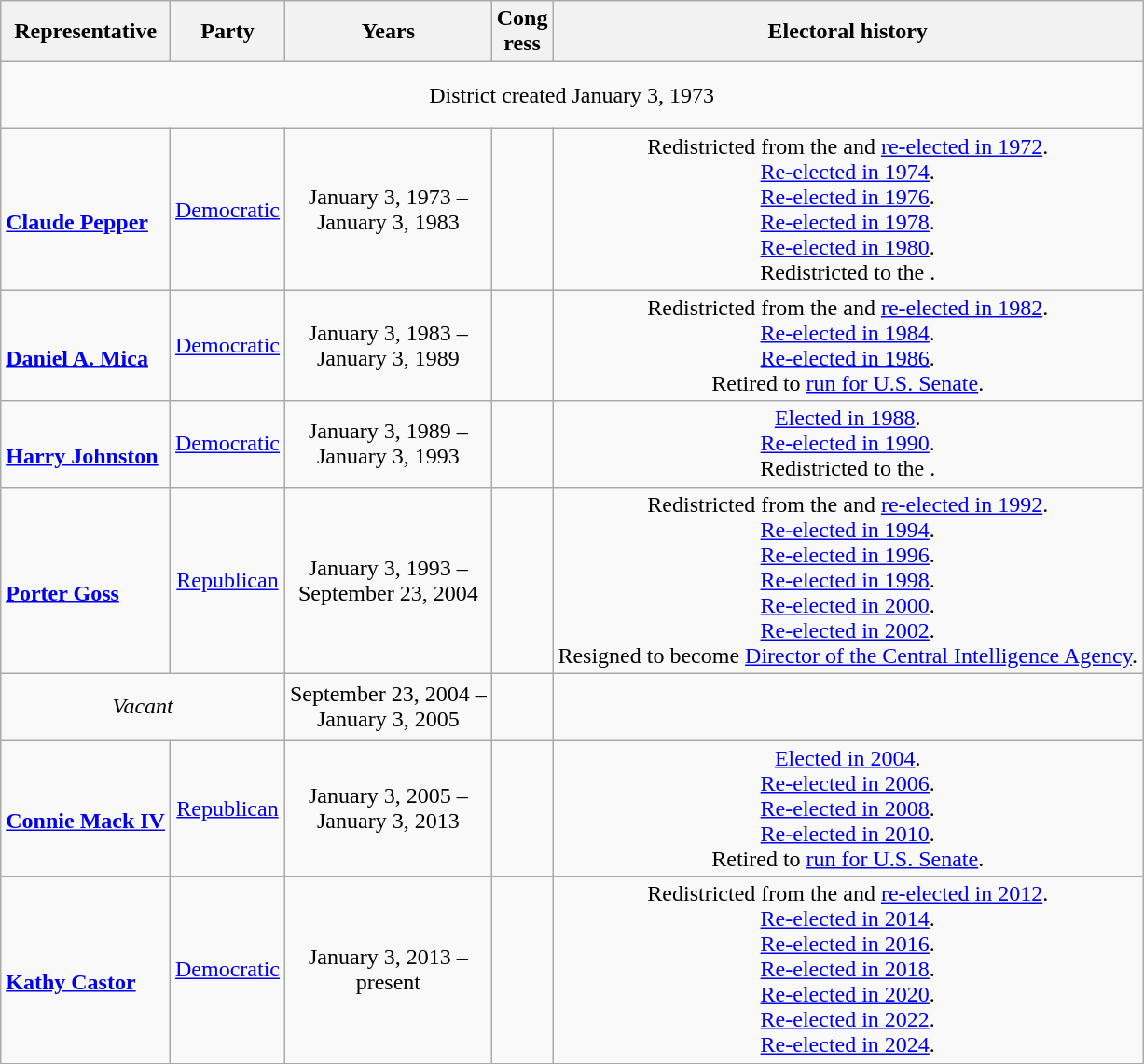<table class=wikitable style="text-align:center">
<tr>
<th>Representative</th>
<th>Party</th>
<th>Years</th>
<th>Cong<br>ress</th>
<th>Electoral history</th>
</tr>
<tr style="height:3em">
<td colspan=5>District created January 3, 1973</td>
</tr>
<tr style="height:3em">
<td align=left><br><strong><a href='#'>Claude Pepper</a></strong><br></td>
<td><a href='#'>Democratic</a></td>
<td nowrap>January 3, 1973 –<br>January 3, 1983</td>
<td></td>
<td>Redistricted from the  and <a href='#'>re-elected in 1972</a>.<br><a href='#'>Re-elected in 1974</a>.<br><a href='#'>Re-elected in 1976</a>.<br><a href='#'>Re-elected in 1978</a>.<br><a href='#'>Re-elected in 1980</a>.<br>Redistricted to the .</td>
</tr>
<tr style="height:3em">
<td align=left><br><strong><a href='#'>Daniel A. Mica</a></strong><br></td>
<td><a href='#'>Democratic</a></td>
<td nowrap>January 3, 1983 –<br>January 3, 1989</td>
<td></td>
<td>Redistricted from the  and <a href='#'>re-elected in 1982</a>.<br><a href='#'>Re-elected in 1984</a>.<br><a href='#'>Re-elected in 1986</a>.<br>Retired to <a href='#'>run for U.S. Senate</a>.</td>
</tr>
<tr style="height:3em">
<td align=left><br><strong><a href='#'>Harry Johnston</a></strong><br></td>
<td><a href='#'>Democratic</a></td>
<td nowrap>January 3, 1989 –<br>January 3, 1993</td>
<td></td>
<td><a href='#'>Elected in 1988</a>.<br><a href='#'>Re-elected in 1990</a>.<br>Redistricted to the .</td>
</tr>
<tr style="height:3em">
<td align=left><br><strong><a href='#'>Porter Goss</a></strong><br></td>
<td><a href='#'>Republican</a></td>
<td nowrap>January 3, 1993 –<br>September 23, 2004</td>
<td></td>
<td>Redistricted from the  and <a href='#'>re-elected in 1992</a>.<br><a href='#'>Re-elected in 1994</a>.<br><a href='#'>Re-elected in 1996</a>.<br><a href='#'>Re-elected in 1998</a>.<br><a href='#'>Re-elected in 2000</a>.<br><a href='#'>Re-elected in 2002</a>.<br>Resigned to become <a href='#'>Director of the Central Intelligence Agency</a>.</td>
</tr>
<tr style="height:3em">
<td colspan=2><em>Vacant</em></td>
<td nowrap>September 23, 2004 –<br>January 3, 2005</td>
<td></td>
<td></td>
</tr>
<tr style="height:3em">
<td align=left><br><strong><a href='#'>Connie Mack IV</a></strong><br></td>
<td><a href='#'>Republican</a></td>
<td nowrap>January 3, 2005 –<br>January 3, 2013</td>
<td></td>
<td><a href='#'>Elected in 2004</a>.<br><a href='#'>Re-elected in 2006</a>.<br><a href='#'>Re-elected in 2008</a>.<br><a href='#'>Re-elected in 2010</a>.<br>Retired to <a href='#'>run for U.S. Senate</a>.</td>
</tr>
<tr style="height:3em">
<td align=left><br><strong><a href='#'>Kathy Castor</a></strong><br></td>
<td><a href='#'>Democratic</a></td>
<td nowrap>January 3, 2013 –<br>present</td>
<td></td>
<td>Redistricted from the  and <a href='#'>re-elected in 2012</a>.<br><a href='#'>Re-elected in 2014</a>.<br><a href='#'>Re-elected in 2016</a>.<br><a href='#'>Re-elected in 2018</a>.<br><a href='#'>Re-elected in 2020</a>.<br><a href='#'>Re-elected in 2022</a>.<br><a href='#'>Re-elected in 2024</a>.</td>
</tr>
</table>
